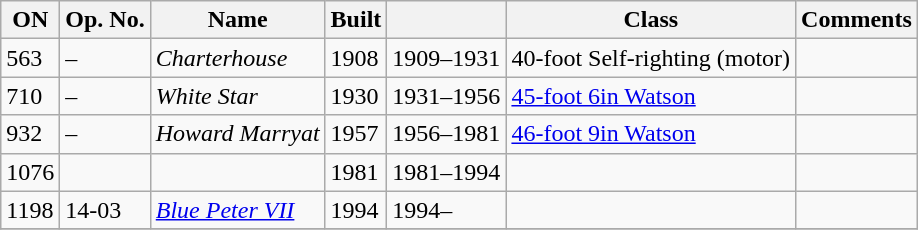<table class="wikitable">
<tr>
<th>ON</th>
<th>Op. No.</th>
<th>Name</th>
<th>Built</th>
<th></th>
<th>Class</th>
<th>Comments</th>
</tr>
<tr>
<td>563</td>
<td>–</td>
<td><em>Charterhouse</em></td>
<td>1908</td>
<td>1909–1931</td>
<td>40-foot Self-righting (motor)</td>
<td></td>
</tr>
<tr>
<td>710</td>
<td>–</td>
<td><em>White Star</em></td>
<td>1930</td>
<td>1931–1956</td>
<td><a href='#'>45-foot 6in Watson</a></td>
<td></td>
</tr>
<tr>
<td>932</td>
<td>–</td>
<td><em>Howard Marryat</em></td>
<td>1957</td>
<td>1956–1981</td>
<td><a href='#'>46-foot 9in Watson</a></td>
<td></td>
</tr>
<tr>
<td>1076</td>
<td></td>
<td></td>
<td>1981</td>
<td>1981–1994</td>
<td></td>
<td></td>
</tr>
<tr>
<td>1198</td>
<td>14-03</td>
<td><em><a href='#'>Blue Peter VII</a></em></td>
<td>1994</td>
<td>1994–</td>
<td></td>
<td></td>
</tr>
<tr>
</tr>
</table>
